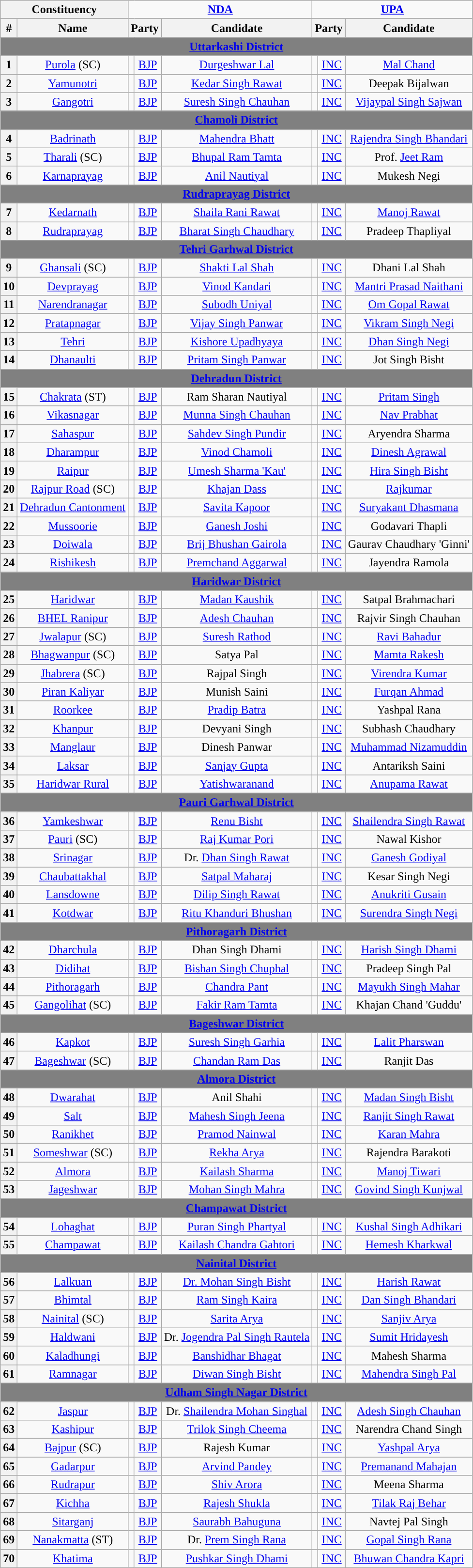<table class="wikitable sortable mw-collapsible" style="text-align:center;">
<tr>
<th colspan="2">Constituency</th>
<td colspan="3"><a href='#'><span><strong>NDA</strong></span></a></td>
<td colspan="3"><a href='#'><span><strong>UPA</strong></span></a></td>
</tr>
<tr>
<th>#</th>
<th>Name</th>
<th colspan="2">Party</th>
<th>Candidate</th>
<th colspan="2">Party</th>
<th>Candidate</th>
</tr>
<tr>
<td colspan="8" align="center" bgcolor="grey"><a href='#'><span><strong>Uttarkashi District</strong></span></a></td>
</tr>
<tr>
<th>1</th>
<td><a href='#'>Purola</a> (SC)</td>
<td></td>
<td><a href='#'>BJP</a></td>
<td><a href='#'>Durgeshwar Lal</a></td>
<td></td>
<td><a href='#'>INC</a></td>
<td><a href='#'>Mal Chand</a></td>
</tr>
<tr>
<th>2</th>
<td><a href='#'>Yamunotri</a></td>
<td></td>
<td><a href='#'>BJP</a></td>
<td><a href='#'>Kedar Singh Rawat</a></td>
<td></td>
<td><a href='#'>INC</a></td>
<td>Deepak Bijalwan</td>
</tr>
<tr>
<th>3</th>
<td><a href='#'>Gangotri</a></td>
<td></td>
<td><a href='#'>BJP</a></td>
<td><a href='#'>Suresh Singh Chauhan</a></td>
<td></td>
<td><a href='#'>INC</a></td>
<td><a href='#'>Vijaypal Singh Sajwan</a></td>
</tr>
<tr>
<td colspan="11" align="center" bgcolor="grey"><a href='#'><span><strong>Chamoli District</strong></span></a></td>
</tr>
<tr>
<th>4</th>
<td><a href='#'>Badrinath</a></td>
<td></td>
<td><a href='#'>BJP</a></td>
<td><a href='#'>Mahendra Bhatt</a></td>
<td></td>
<td><a href='#'>INC</a></td>
<td><a href='#'>Rajendra Singh Bhandari</a></td>
</tr>
<tr>
<th>5</th>
<td><a href='#'>Tharali</a> (SC)</td>
<td></td>
<td><a href='#'>BJP</a></td>
<td><a href='#'>Bhupal Ram Tamta</a></td>
<td></td>
<td><a href='#'>INC</a></td>
<td>Prof. <a href='#'>Jeet Ram</a></td>
</tr>
<tr>
<th>6</th>
<td><a href='#'>Karnaprayag</a></td>
<td></td>
<td><a href='#'>BJP</a></td>
<td><a href='#'>Anil Nautiyal</a></td>
<td></td>
<td><a href='#'>INC</a></td>
<td>Mukesh Negi</td>
</tr>
<tr>
<td colspan="8" align="center" bgcolor="grey"><a href='#'><span><strong>Rudraprayag District</strong></span></a></td>
</tr>
<tr>
<th>7</th>
<td><a href='#'>Kedarnath</a></td>
<td></td>
<td><a href='#'>BJP</a></td>
<td><a href='#'>Shaila Rani Rawat</a></td>
<td></td>
<td><a href='#'>INC</a></td>
<td><a href='#'>Manoj Rawat</a></td>
</tr>
<tr>
<th>8</th>
<td><a href='#'>Rudraprayag</a></td>
<td></td>
<td><a href='#'>BJP</a></td>
<td><a href='#'>Bharat Singh Chaudhary</a></td>
<td></td>
<td><a href='#'>INC</a></td>
<td>Pradeep Thapliyal</td>
</tr>
<tr>
<td colspan="11" align="center" bgcolor="grey"><a href='#'><span><strong>Tehri Garhwal District</strong></span></a></td>
</tr>
<tr>
<th>9</th>
<td><a href='#'>Ghansali</a> (SC)</td>
<td></td>
<td><a href='#'>BJP</a></td>
<td><a href='#'>Shakti Lal Shah</a></td>
<td></td>
<td><a href='#'>INC</a></td>
<td>Dhani Lal Shah</td>
</tr>
<tr>
<th>10</th>
<td><a href='#'>Devprayag</a></td>
<td></td>
<td><a href='#'>BJP</a></td>
<td><a href='#'>Vinod Kandari</a></td>
<td></td>
<td><a href='#'>INC</a></td>
<td><a href='#'>Mantri Prasad Naithani</a></td>
</tr>
<tr>
<th>11</th>
<td><a href='#'>Narendranagar</a></td>
<td></td>
<td><a href='#'>BJP</a></td>
<td><a href='#'>Subodh Uniyal</a></td>
<td></td>
<td><a href='#'>INC</a></td>
<td><a href='#'>Om Gopal Rawat</a></td>
</tr>
<tr>
<th>12</th>
<td><a href='#'>Pratapnagar</a></td>
<td></td>
<td><a href='#'>BJP</a></td>
<td><a href='#'>Vijay Singh Panwar</a></td>
<td></td>
<td><a href='#'>INC</a></td>
<td><a href='#'>Vikram Singh Negi</a></td>
</tr>
<tr>
<th>13</th>
<td><a href='#'>Tehri</a></td>
<td></td>
<td><a href='#'>BJP</a></td>
<td><a href='#'>Kishore Upadhyaya</a></td>
<td></td>
<td><a href='#'>INC</a></td>
<td><a href='#'>Dhan Singh Negi</a></td>
</tr>
<tr>
<th>14</th>
<td><a href='#'>Dhanaulti</a></td>
<td></td>
<td><a href='#'>BJP</a></td>
<td><a href='#'>Pritam Singh Panwar</a></td>
<td></td>
<td><a href='#'>INC</a></td>
<td>Jot Singh Bisht</td>
</tr>
<tr>
<td colspan="11" align="center" bgcolor="grey"><a href='#'><span><strong>Dehradun District</strong></span></a></td>
</tr>
<tr>
<th>15</th>
<td><a href='#'>Chakrata</a> (ST)</td>
<td></td>
<td><a href='#'>BJP</a></td>
<td>Ram Sharan Nautiyal</td>
<td></td>
<td><a href='#'>INC</a></td>
<td><a href='#'>Pritam Singh</a></td>
</tr>
<tr>
<th>16</th>
<td><a href='#'>Vikasnagar</a></td>
<td></td>
<td><a href='#'>BJP</a></td>
<td><a href='#'>Munna Singh Chauhan</a></td>
<td></td>
<td><a href='#'>INC</a></td>
<td><a href='#'>Nav Prabhat</a></td>
</tr>
<tr>
<th>17</th>
<td><a href='#'>Sahaspur</a></td>
<td></td>
<td><a href='#'>BJP</a></td>
<td><a href='#'>Sahdev Singh Pundir</a></td>
<td></td>
<td><a href='#'>INC</a></td>
<td>Aryendra Sharma</td>
</tr>
<tr>
<th>18</th>
<td><a href='#'>Dharampur</a></td>
<td></td>
<td><a href='#'>BJP</a></td>
<td><a href='#'>Vinod Chamoli</a></td>
<td></td>
<td><a href='#'>INC</a></td>
<td><a href='#'>Dinesh Agrawal</a></td>
</tr>
<tr>
<th>19</th>
<td><a href='#'>Raipur</a></td>
<td></td>
<td><a href='#'>BJP</a></td>
<td><a href='#'>Umesh Sharma 'Kau'</a></td>
<td></td>
<td><a href='#'>INC</a></td>
<td><a href='#'>Hira Singh Bisht</a></td>
</tr>
<tr>
<th>20</th>
<td><a href='#'>Rajpur Road</a> (SC)</td>
<td></td>
<td><a href='#'>BJP</a></td>
<td><a href='#'>Khajan Dass</a></td>
<td></td>
<td><a href='#'>INC</a></td>
<td><a href='#'>Rajkumar</a></td>
</tr>
<tr>
<th>21</th>
<td><a href='#'>Dehradun Cantonment</a></td>
<td></td>
<td><a href='#'>BJP</a></td>
<td><a href='#'>Savita Kapoor</a></td>
<td></td>
<td><a href='#'>INC</a></td>
<td><a href='#'>Suryakant Dhasmana</a></td>
</tr>
<tr>
<th>22</th>
<td><a href='#'>Mussoorie</a></td>
<td></td>
<td><a href='#'>BJP</a></td>
<td><a href='#'>Ganesh Joshi</a></td>
<td></td>
<td><a href='#'>INC</a></td>
<td>Godavari Thapli</td>
</tr>
<tr>
<th>23</th>
<td><a href='#'>Doiwala</a></td>
<td></td>
<td><a href='#'>BJP</a></td>
<td><a href='#'>Brij Bhushan Gairola</a></td>
<td></td>
<td><a href='#'>INC</a></td>
<td>Gaurav Chaudhary 'Ginni'</td>
</tr>
<tr>
<th>24</th>
<td><a href='#'>Rishikesh</a></td>
<td></td>
<td><a href='#'>BJP</a></td>
<td><a href='#'>Premchand Aggarwal</a></td>
<td></td>
<td><a href='#'>INC</a></td>
<td>Jayendra Ramola</td>
</tr>
<tr>
<td colspan="11" align="center" bgcolor="grey"><a href='#'><span><strong>Haridwar District</strong></span></a></td>
</tr>
<tr>
<th>25</th>
<td><a href='#'>Haridwar</a></td>
<td></td>
<td><a href='#'>BJP</a></td>
<td><a href='#'>Madan Kaushik</a></td>
<td></td>
<td><a href='#'>INC</a></td>
<td>Satpal Brahmachari</td>
</tr>
<tr>
<th>26</th>
<td><a href='#'>BHEL Ranipur</a></td>
<td></td>
<td><a href='#'>BJP</a></td>
<td><a href='#'>Adesh Chauhan</a></td>
<td></td>
<td><a href='#'>INC</a></td>
<td>Rajvir Singh Chauhan</td>
</tr>
<tr>
<th>27</th>
<td><a href='#'>Jwalapur</a> (SC)</td>
<td></td>
<td><a href='#'>BJP</a></td>
<td><a href='#'>Suresh Rathod</a></td>
<td></td>
<td><a href='#'>INC</a></td>
<td><a href='#'>Ravi Bahadur</a></td>
</tr>
<tr>
<th>28</th>
<td><a href='#'>Bhagwanpur</a> (SC)</td>
<td></td>
<td><a href='#'>BJP</a></td>
<td>Satya Pal</td>
<td></td>
<td><a href='#'>INC</a></td>
<td><a href='#'>Mamta Rakesh</a></td>
</tr>
<tr>
<th>29</th>
<td><a href='#'>Jhabrera</a> (SC)</td>
<td></td>
<td><a href='#'>BJP</a></td>
<td>Rajpal Singh</td>
<td></td>
<td><a href='#'>INC</a></td>
<td><a href='#'>Virendra Kumar</a></td>
</tr>
<tr>
<th>30</th>
<td><a href='#'>Piran Kaliyar</a></td>
<td></td>
<td><a href='#'>BJP</a></td>
<td>Munish Saini</td>
<td></td>
<td><a href='#'>INC</a></td>
<td><a href='#'>Furqan Ahmad</a></td>
</tr>
<tr>
<th>31</th>
<td><a href='#'>Roorkee</a></td>
<td></td>
<td><a href='#'>BJP</a></td>
<td><a href='#'>Pradip Batra</a></td>
<td></td>
<td><a href='#'>INC</a></td>
<td>Yashpal Rana</td>
</tr>
<tr>
<th>32</th>
<td><a href='#'>Khanpur</a></td>
<td></td>
<td><a href='#'>BJP</a></td>
<td>Devyani Singh</td>
<td></td>
<td><a href='#'>INC</a></td>
<td>Subhash Chaudhary</td>
</tr>
<tr>
<th>33</th>
<td><a href='#'>Manglaur</a></td>
<td></td>
<td><a href='#'>BJP</a></td>
<td>Dinesh Panwar</td>
<td></td>
<td><a href='#'>INC</a></td>
<td><a href='#'>Muhammad Nizamuddin</a></td>
</tr>
<tr>
<th>34</th>
<td><a href='#'>Laksar</a></td>
<td></td>
<td><a href='#'>BJP</a></td>
<td><a href='#'>Sanjay Gupta</a></td>
<td></td>
<td><a href='#'>INC</a></td>
<td>Antariksh Saini</td>
</tr>
<tr>
<th>35</th>
<td><a href='#'>Haridwar Rural</a></td>
<td></td>
<td><a href='#'>BJP</a></td>
<td><a href='#'>Yatishwaranand</a></td>
<td></td>
<td><a href='#'>INC</a></td>
<td><a href='#'>Anupama Rawat</a></td>
</tr>
<tr>
<td colspan="11" align="center" bgcolor="grey"><a href='#'><span><strong>Pauri Garhwal District</strong></span></a></td>
</tr>
<tr>
<th>36</th>
<td><a href='#'>Yamkeshwar</a></td>
<td></td>
<td><a href='#'>BJP</a></td>
<td><a href='#'>Renu Bisht</a></td>
<td></td>
<td><a href='#'>INC</a></td>
<td><a href='#'>Shailendra Singh Rawat</a></td>
</tr>
<tr>
<th>37</th>
<td><a href='#'>Pauri</a> (SC)</td>
<td></td>
<td><a href='#'>BJP</a></td>
<td><a href='#'>Raj Kumar Pori</a></td>
<td></td>
<td><a href='#'>INC</a></td>
<td>Nawal Kishor</td>
</tr>
<tr>
<th>38</th>
<td><a href='#'>Srinagar</a></td>
<td></td>
<td><a href='#'>BJP</a></td>
<td>Dr. <a href='#'>Dhan Singh Rawat</a></td>
<td></td>
<td><a href='#'>INC</a></td>
<td><a href='#'>Ganesh Godiyal</a></td>
</tr>
<tr>
<th>39</th>
<td><a href='#'>Chaubattakhal</a></td>
<td></td>
<td><a href='#'>BJP</a></td>
<td><a href='#'>Satpal Maharaj</a></td>
<td></td>
<td><a href='#'>INC</a></td>
<td>Kesar Singh Negi</td>
</tr>
<tr>
<th>40</th>
<td><a href='#'>Lansdowne</a></td>
<td></td>
<td><a href='#'>BJP</a></td>
<td><a href='#'>Dilip Singh Rawat</a></td>
<td></td>
<td><a href='#'>INC</a></td>
<td><a href='#'>Anukriti Gusain</a></td>
</tr>
<tr>
<th>41</th>
<td><a href='#'>Kotdwar</a></td>
<td></td>
<td><a href='#'>BJP</a></td>
<td><a href='#'>Ritu Khanduri Bhushan</a></td>
<td></td>
<td><a href='#'>INC</a></td>
<td><a href='#'>Surendra Singh Negi</a></td>
</tr>
<tr>
<td colspan="11" align="center" bgcolor="grey"><a href='#'><span><strong>Pithoragarh District</strong></span></a></td>
</tr>
<tr>
<th>42</th>
<td><a href='#'>Dharchula</a></td>
<td></td>
<td><a href='#'>BJP</a></td>
<td>Dhan Singh Dhami</td>
<td></td>
<td><a href='#'>INC</a></td>
<td><a href='#'>Harish Singh Dhami</a></td>
</tr>
<tr>
<th>43</th>
<td><a href='#'>Didihat</a></td>
<td></td>
<td><a href='#'>BJP</a></td>
<td><a href='#'>Bishan Singh Chuphal</a></td>
<td></td>
<td><a href='#'>INC</a></td>
<td>Pradeep Singh Pal</td>
</tr>
<tr>
<th>44</th>
<td><a href='#'>Pithoragarh</a></td>
<td></td>
<td><a href='#'>BJP</a></td>
<td><a href='#'>Chandra Pant</a></td>
<td></td>
<td><a href='#'>INC</a></td>
<td><a href='#'>Mayukh Singh Mahar</a></td>
</tr>
<tr>
<th>45</th>
<td><a href='#'>Gangolihat</a> (SC)</td>
<td></td>
<td><a href='#'>BJP</a></td>
<td><a href='#'>Fakir Ram Tamta</a></td>
<td></td>
<td><a href='#'>INC</a></td>
<td>Khajan Chand 'Guddu'</td>
</tr>
<tr>
<td colspan="11" align="center" bgcolor="grey"><a href='#'><span><strong>Bageshwar District</strong></span></a></td>
</tr>
<tr>
<th>46</th>
<td><a href='#'>Kapkot</a></td>
<td></td>
<td><a href='#'>BJP</a></td>
<td><a href='#'>Suresh Singh Garhia</a></td>
<td></td>
<td><a href='#'>INC</a></td>
<td><a href='#'>Lalit Pharswan</a></td>
</tr>
<tr>
<th>47</th>
<td><a href='#'>Bageshwar</a> (SC)</td>
<td></td>
<td><a href='#'>BJP</a></td>
<td><a href='#'>Chandan Ram Das</a></td>
<td></td>
<td><a href='#'>INC</a></td>
<td>Ranjit Das</td>
</tr>
<tr>
<td colspan="11" align="center" bgcolor="grey"><a href='#'><span><strong>Almora District</strong></span></a></td>
</tr>
<tr>
<th>48</th>
<td><a href='#'>Dwarahat</a></td>
<td></td>
<td><a href='#'>BJP</a></td>
<td>Anil Shahi</td>
<td></td>
<td><a href='#'>INC</a></td>
<td><a href='#'>Madan Singh Bisht</a></td>
</tr>
<tr>
<th>49</th>
<td><a href='#'>Salt</a></td>
<td></td>
<td><a href='#'>BJP</a></td>
<td><a href='#'>Mahesh Singh Jeena</a></td>
<td></td>
<td><a href='#'>INC</a></td>
<td><a href='#'>Ranjit Singh Rawat</a></td>
</tr>
<tr>
<th>50</th>
<td><a href='#'>Ranikhet</a></td>
<td></td>
<td><a href='#'>BJP</a></td>
<td><a href='#'>Pramod Nainwal</a></td>
<td></td>
<td><a href='#'>INC</a></td>
<td><a href='#'>Karan Mahra</a></td>
</tr>
<tr>
<th>51</th>
<td><a href='#'>Someshwar</a> (SC)</td>
<td></td>
<td><a href='#'>BJP</a></td>
<td><a href='#'>Rekha Arya</a></td>
<td></td>
<td><a href='#'>INC</a></td>
<td>Rajendra Barakoti</td>
</tr>
<tr>
<th>52</th>
<td><a href='#'>Almora</a></td>
<td></td>
<td><a href='#'>BJP</a></td>
<td><a href='#'>Kailash Sharma</a></td>
<td></td>
<td><a href='#'>INC</a></td>
<td><a href='#'>Manoj Tiwari</a></td>
</tr>
<tr>
<th>53</th>
<td><a href='#'>Jageshwar</a></td>
<td></td>
<td><a href='#'>BJP</a></td>
<td><a href='#'>Mohan Singh Mahra</a></td>
<td></td>
<td><a href='#'>INC</a></td>
<td><a href='#'>Govind Singh Kunjwal</a></td>
</tr>
<tr>
<td colspan="11" align="center" bgcolor="grey"><a href='#'><span><strong>Champawat District</strong></span></a></td>
</tr>
<tr>
<th>54</th>
<td><a href='#'>Lohaghat</a></td>
<td></td>
<td><a href='#'>BJP</a></td>
<td><a href='#'>Puran Singh Phartyal</a></td>
<td></td>
<td><a href='#'>INC</a></td>
<td><a href='#'>Kushal Singh Adhikari</a></td>
</tr>
<tr>
<th>55</th>
<td><a href='#'>Champawat</a></td>
<td></td>
<td><a href='#'>BJP</a></td>
<td><a href='#'>Kailash Chandra Gahtori</a></td>
<td></td>
<td><a href='#'>INC</a></td>
<td><a href='#'>Hemesh Kharkwal</a></td>
</tr>
<tr>
<td colspan="11" align="center" bgcolor="grey"><a href='#'><span><strong>Nainital District</strong></span></a></td>
</tr>
<tr>
<th>56</th>
<td><a href='#'>Lalkuan</a></td>
<td></td>
<td><a href='#'>BJP</a></td>
<td><a href='#'>Dr. Mohan Singh Bisht</a></td>
<td></td>
<td><a href='#'>INC</a></td>
<td><a href='#'>Harish Rawat</a></td>
</tr>
<tr>
<th>57</th>
<td><a href='#'>Bhimtal</a></td>
<td></td>
<td><a href='#'>BJP</a></td>
<td><a href='#'>Ram Singh Kaira</a></td>
<td></td>
<td><a href='#'>INC</a></td>
<td><a href='#'>Dan Singh Bhandari</a></td>
</tr>
<tr>
<th>58</th>
<td><a href='#'>Nainital</a> (SC)</td>
<td></td>
<td><a href='#'>BJP</a></td>
<td><a href='#'>Sarita Arya</a></td>
<td></td>
<td><a href='#'>INC</a></td>
<td><a href='#'>Sanjiv Arya</a></td>
</tr>
<tr>
<th>59</th>
<td><a href='#'>Haldwani</a></td>
<td></td>
<td><a href='#'>BJP</a></td>
<td>Dr. <a href='#'>Jogendra Pal Singh Rautela</a></td>
<td></td>
<td><a href='#'>INC</a></td>
<td><a href='#'>Sumit Hridayesh</a></td>
</tr>
<tr>
<th>60</th>
<td><a href='#'>Kaladhungi</a></td>
<td></td>
<td><a href='#'>BJP</a></td>
<td><a href='#'>Banshidhar Bhagat</a></td>
<td></td>
<td><a href='#'>INC</a></td>
<td>Mahesh Sharma</td>
</tr>
<tr>
<th>61</th>
<td><a href='#'>Ramnagar</a></td>
<td></td>
<td><a href='#'>BJP</a></td>
<td><a href='#'>Diwan Singh Bisht</a></td>
<td></td>
<td><a href='#'>INC</a></td>
<td><a href='#'>Mahendra Singh Pal</a></td>
</tr>
<tr>
<td colspan="8" align="center" bgcolor="grey"><a href='#'><span><strong>Udham Singh Nagar District</strong></span></a></td>
</tr>
<tr>
<th>62</th>
<td><a href='#'>Jaspur</a></td>
<td></td>
<td><a href='#'>BJP</a></td>
<td>Dr. <a href='#'>Shailendra Mohan Singhal</a></td>
<td></td>
<td><a href='#'>INC</a></td>
<td><a href='#'>Adesh Singh Chauhan</a></td>
</tr>
<tr>
<th>63</th>
<td><a href='#'>Kashipur</a></td>
<td></td>
<td><a href='#'>BJP</a></td>
<td><a href='#'>Trilok Singh Cheema</a></td>
<td></td>
<td><a href='#'>INC</a></td>
<td>Narendra Chand Singh</td>
</tr>
<tr>
<th>64</th>
<td><a href='#'>Bajpur</a> (SC)</td>
<td></td>
<td><a href='#'>BJP</a></td>
<td>Rajesh Kumar</td>
<td></td>
<td><a href='#'>INC</a></td>
<td><a href='#'>Yashpal Arya</a></td>
</tr>
<tr>
<th>65</th>
<td><a href='#'>Gadarpur</a></td>
<td></td>
<td><a href='#'>BJP</a></td>
<td><a href='#'>Arvind Pandey</a></td>
<td></td>
<td><a href='#'>INC</a></td>
<td><a href='#'>Premanand Mahajan</a></td>
</tr>
<tr>
<th>66</th>
<td><a href='#'>Rudrapur</a></td>
<td></td>
<td><a href='#'>BJP</a></td>
<td><a href='#'>Shiv Arora</a></td>
<td></td>
<td><a href='#'>INC</a></td>
<td>Meena Sharma</td>
</tr>
<tr>
<th>67</th>
<td><a href='#'>Kichha</a></td>
<td></td>
<td><a href='#'>BJP</a></td>
<td><a href='#'>Rajesh Shukla</a></td>
<td></td>
<td><a href='#'>INC</a></td>
<td><a href='#'>Tilak Raj Behar</a></td>
</tr>
<tr>
<th>68</th>
<td><a href='#'>Sitarganj</a></td>
<td></td>
<td><a href='#'>BJP</a></td>
<td><a href='#'>Saurabh Bahuguna</a></td>
<td></td>
<td><a href='#'>INC</a></td>
<td>Navtej Pal Singh</td>
</tr>
<tr>
<th>69</th>
<td><a href='#'>Nanakmatta</a> (ST)</td>
<td></td>
<td><a href='#'>BJP</a></td>
<td>Dr. <a href='#'>Prem Singh Rana</a></td>
<td></td>
<td><a href='#'>INC</a></td>
<td><a href='#'>Gopal Singh Rana</a></td>
</tr>
<tr>
<th>70</th>
<td><a href='#'>Khatima</a></td>
<td></td>
<td><a href='#'>BJP</a></td>
<td><a href='#'>Pushkar Singh Dhami</a></td>
<td></td>
<td><a href='#'>INC</a></td>
<td><a href='#'>Bhuwan Chandra Kapri</a></td>
</tr>
</table>
